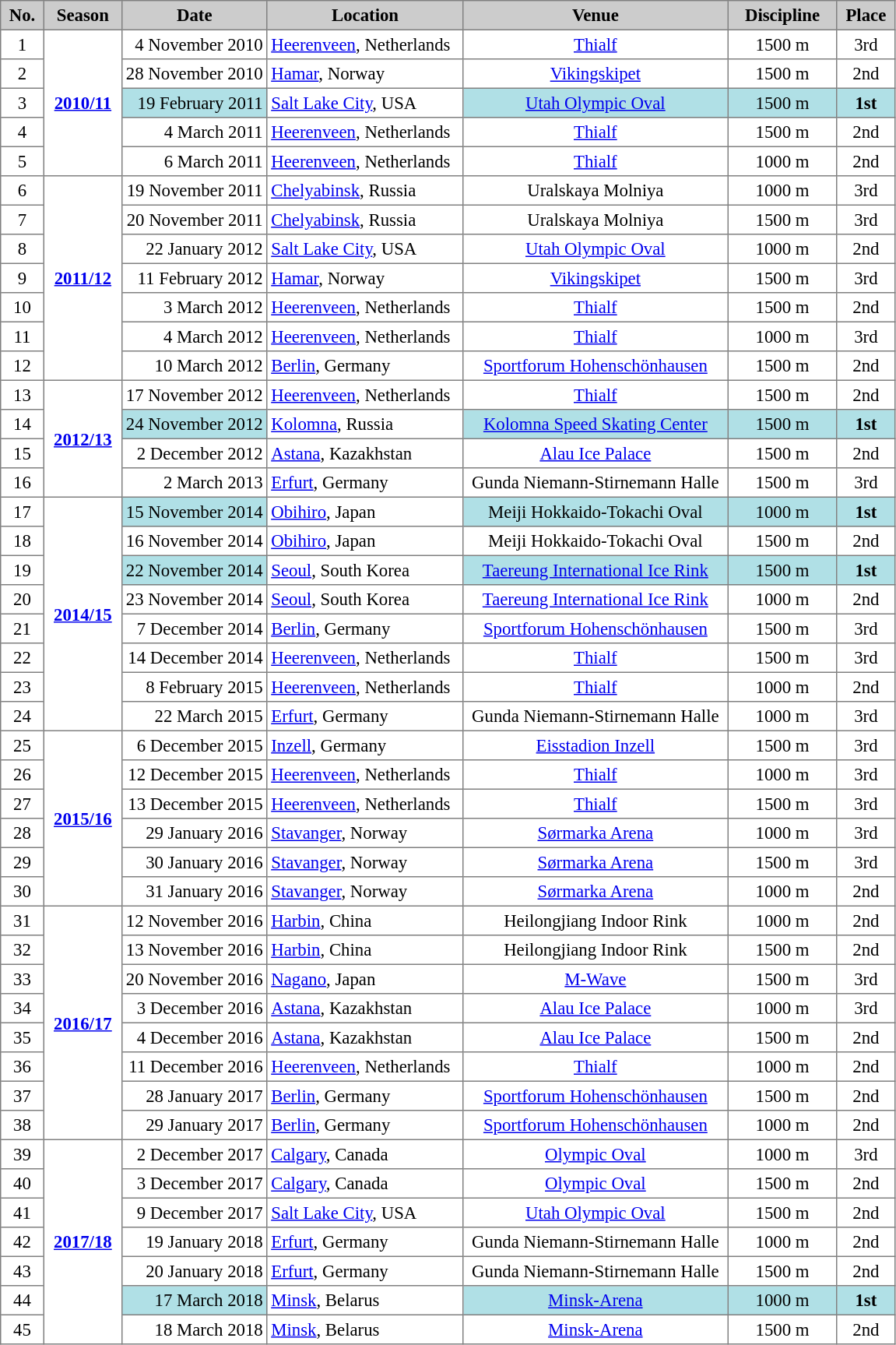<table cellpadding="3" cellspacing="0" border="1" style="background:#ffffff; text-align:center; font-size:95%; border:grey solid 1px; border-collapse:collapse;">
<tr style="background:#ccc; text-align:center;">
<th style="background:#ccc;"> No. </th>
<th style="background:#ccc;">  Season  </th>
<th style="background:#ccc;">Date</th>
<th style="background:#ccc;">Location</th>
<th style="background:#ccc;">Venue</th>
<th style="background:#ccc;">   Discipline   </th>
<th style="background:#ccc;"> Place </th>
</tr>
<tr>
<td align=center>1</td>
<td rowspan=5 align=center><strong> <a href='#'>2010/11</a> </strong></td>
<td align=right>4 November 2010</td>
<td align=left> <a href='#'>Heerenveen</a>, Netherlands  </td>
<td><a href='#'>Thialf</a></td>
<td>1500 m</td>
<td>3rd</td>
</tr>
<tr>
<td align=center>2</td>
<td align=right>28 November 2010</td>
<td align=left> <a href='#'>Hamar</a>, Norway</td>
<td><a href='#'>Vikingskipet</a></td>
<td>1500 m</td>
<td>2nd</td>
</tr>
<tr>
<td align=center>3</td>
<td bgcolor="#BOEOE6" align=right>19 February 2011</td>
<td align=left> <a href='#'>Salt Lake City</a>, USA</td>
<td bgcolor="#BOEOE6"><a href='#'>Utah Olympic Oval</a></td>
<td bgcolor="#BOEOE6">1500 m</td>
<td bgcolor="#BOEOE6"><strong>1st</strong></td>
</tr>
<tr>
<td align=center>4</td>
<td align=right>4 March 2011</td>
<td align=left> <a href='#'>Heerenveen</a>, Netherlands</td>
<td><a href='#'>Thialf</a></td>
<td>1500 m</td>
<td>2nd</td>
</tr>
<tr>
<td align=center>5</td>
<td align=right>6 March 2011</td>
<td align=left> <a href='#'>Heerenveen</a>, Netherlands</td>
<td><a href='#'>Thialf</a></td>
<td>1000 m</td>
<td>2nd</td>
</tr>
<tr>
<td align=center>6</td>
<td rowspan=7 align=center><strong> <a href='#'>2011/12</a> </strong></td>
<td align=right>19 November 2011</td>
<td align=left> <a href='#'>Chelyabinsk</a>, Russia</td>
<td>Uralskaya Molniya</td>
<td>1000 m</td>
<td>3rd</td>
</tr>
<tr>
<td align=center>7</td>
<td align=right>20 November 2011</td>
<td align=left> <a href='#'>Chelyabinsk</a>, Russia</td>
<td>Uralskaya Molniya</td>
<td>1500 m</td>
<td>3rd</td>
</tr>
<tr>
<td align=center>8</td>
<td align=right>22 January 2012</td>
<td align=left> <a href='#'>Salt Lake City</a>, USA</td>
<td><a href='#'>Utah Olympic Oval</a></td>
<td>1000 m</td>
<td>2nd</td>
</tr>
<tr>
<td align=center>9</td>
<td align=right>11 February 2012</td>
<td align=left> <a href='#'>Hamar</a>, Norway</td>
<td><a href='#'>Vikingskipet</a></td>
<td>1500 m</td>
<td>3rd</td>
</tr>
<tr>
<td align=center>10</td>
<td align=right>3 March 2012</td>
<td align=left> <a href='#'>Heerenveen</a>, Netherlands</td>
<td><a href='#'>Thialf</a></td>
<td>1500 m</td>
<td>2nd</td>
</tr>
<tr>
<td align=center>11</td>
<td align=right>4 March 2012</td>
<td align=left> <a href='#'>Heerenveen</a>, Netherlands</td>
<td><a href='#'>Thialf</a></td>
<td>1000 m</td>
<td>3rd</td>
</tr>
<tr>
<td align=center>12</td>
<td align=right>10 March 2012</td>
<td align=left> <a href='#'>Berlin</a>, Germany</td>
<td><a href='#'>Sportforum Hohenschönhausen</a></td>
<td>1500 m</td>
<td>2nd</td>
</tr>
<tr>
<td align=center>13</td>
<td rowspan=4 align=center><strong> <a href='#'>2012/13</a> </strong></td>
<td align=right>17 November 2012</td>
<td align=left> <a href='#'>Heerenveen</a>, Netherlands</td>
<td><a href='#'>Thialf</a></td>
<td>1500 m</td>
<td>2nd</td>
</tr>
<tr>
<td align=center>14</td>
<td bgcolor="#BOEOE6" align=right>24 November 2012</td>
<td align=left> <a href='#'>Kolomna</a>, Russia</td>
<td bgcolor="#BOEOE6"><a href='#'>Kolomna Speed Skating Center</a></td>
<td bgcolor="#BOEOE6">1500 m</td>
<td bgcolor="#BOEOE6"><strong>1st</strong></td>
</tr>
<tr>
<td align=center>15</td>
<td align=right>2 December 2012</td>
<td align=left> <a href='#'>Astana</a>, Kazakhstan</td>
<td><a href='#'>Alau Ice Palace</a></td>
<td>1500 m</td>
<td>2nd</td>
</tr>
<tr>
<td align=center>16</td>
<td align=right>2 March 2013</td>
<td align=left> <a href='#'>Erfurt</a>, Germany</td>
<td> Gunda Niemann-Stirnemann Halle </td>
<td>1500 m</td>
<td>3rd</td>
</tr>
<tr>
<td align=center>17</td>
<td rowspan=8 align=center><strong> <a href='#'>2014/15</a> </strong></td>
<td bgcolor="#BOEOE6" align=right>15 November 2014</td>
<td align=left> <a href='#'>Obihiro</a>, Japan</td>
<td bgcolor="#BOEOE6">Meiji Hokkaido-Tokachi Oval</td>
<td bgcolor="#BOEOE6">1000 m</td>
<td bgcolor="#BOEOE6"><strong>1st</strong></td>
</tr>
<tr>
<td align=center>18</td>
<td align=right>16 November 2014</td>
<td align=left> <a href='#'>Obihiro</a>, Japan</td>
<td>Meiji Hokkaido-Tokachi Oval</td>
<td>1500 m</td>
<td>2nd</td>
</tr>
<tr>
<td align=center>19</td>
<td bgcolor="#BOEOE6" align=right>22 November 2014</td>
<td align=left> <a href='#'>Seoul</a>, South Korea</td>
<td bgcolor="#BOEOE6"><a href='#'>Taereung International Ice Rink</a></td>
<td bgcolor="#BOEOE6">1500 m</td>
<td bgcolor="#BOEOE6"><strong>1st</strong></td>
</tr>
<tr>
<td align=center>20</td>
<td align=right>23 November 2014</td>
<td align=left> <a href='#'>Seoul</a>, South Korea</td>
<td><a href='#'>Taereung International Ice Rink</a></td>
<td>1000 m</td>
<td>2nd</td>
</tr>
<tr>
<td align=center>21</td>
<td align=right>7 December 2014</td>
<td align=left> <a href='#'>Berlin</a>, Germany</td>
<td><a href='#'>Sportforum Hohenschönhausen</a></td>
<td>1500 m</td>
<td>3rd</td>
</tr>
<tr>
<td align=center>22</td>
<td align=right>14 December 2014</td>
<td align=left> <a href='#'>Heerenveen</a>, Netherlands</td>
<td><a href='#'>Thialf</a></td>
<td>1500 m</td>
<td>3rd</td>
</tr>
<tr>
<td align=center>23</td>
<td align=right>8 February 2015</td>
<td align=left> <a href='#'>Heerenveen</a>, Netherlands</td>
<td><a href='#'>Thialf</a></td>
<td>1000 m</td>
<td>2nd</td>
</tr>
<tr>
<td align=center>24</td>
<td align=right>22 March 2015</td>
<td align=left> <a href='#'>Erfurt</a>, Germany</td>
<td>Gunda Niemann-Stirnemann Halle</td>
<td>1000 m</td>
<td>3rd</td>
</tr>
<tr>
<td align=center>25</td>
<td rowspan=6 align=center><strong> <a href='#'>2015/16</a> </strong></td>
<td align=right>6 December 2015</td>
<td align=left> <a href='#'>Inzell</a>, Germany</td>
<td><a href='#'>Eisstadion Inzell</a></td>
<td>1500 m</td>
<td>3rd</td>
</tr>
<tr>
<td align=center>26</td>
<td align=right>12 December 2015</td>
<td align=left> <a href='#'>Heerenveen</a>, Netherlands</td>
<td><a href='#'>Thialf</a></td>
<td>1000 m</td>
<td>3rd</td>
</tr>
<tr>
<td align=center>27</td>
<td align=right>13 December 2015</td>
<td align=left> <a href='#'>Heerenveen</a>, Netherlands</td>
<td><a href='#'>Thialf</a></td>
<td>1500 m</td>
<td>3rd</td>
</tr>
<tr>
<td align=center>28</td>
<td align=right>29 January 2016</td>
<td align=left> <a href='#'>Stavanger</a>, Norway</td>
<td><a href='#'>Sørmarka Arena</a></td>
<td>1000 m</td>
<td>3rd</td>
</tr>
<tr>
<td align=center>29</td>
<td align=right>30 January 2016</td>
<td align=left> <a href='#'>Stavanger</a>, Norway</td>
<td><a href='#'>Sørmarka Arena</a></td>
<td>1500 m</td>
<td>3rd</td>
</tr>
<tr>
<td align=center>30</td>
<td align=right>31 January 2016</td>
<td align=left> <a href='#'>Stavanger</a>, Norway</td>
<td><a href='#'>Sørmarka Arena</a></td>
<td>1000 m</td>
<td>2nd</td>
</tr>
<tr>
<td align=center>31</td>
<td rowspan=8 align=center><strong> <a href='#'>2016/17</a> </strong></td>
<td align=right>12 November 2016</td>
<td align=left> <a href='#'>Harbin</a>, China</td>
<td>Heilongjiang Indoor Rink</td>
<td>1000 m</td>
<td>2nd</td>
</tr>
<tr>
<td align=center>32</td>
<td align=right>13 November 2016</td>
<td align=left> <a href='#'>Harbin</a>, China</td>
<td>Heilongjiang Indoor Rink</td>
<td>1500 m</td>
<td>2nd</td>
</tr>
<tr>
<td align=center>33</td>
<td align=right>20 November 2016</td>
<td align=left> <a href='#'>Nagano</a>, Japan</td>
<td><a href='#'>M-Wave</a></td>
<td>1500 m</td>
<td>3rd</td>
</tr>
<tr>
<td align=center>34</td>
<td align=right>3 December 2016</td>
<td align=left> <a href='#'>Astana</a>, Kazakhstan</td>
<td><a href='#'>Alau Ice Palace</a></td>
<td>1000 m</td>
<td>3rd</td>
</tr>
<tr>
<td align=center>35</td>
<td align=right>4 December 2016</td>
<td align=left> <a href='#'>Astana</a>, Kazakhstan</td>
<td><a href='#'>Alau Ice Palace</a></td>
<td>1500 m</td>
<td>2nd</td>
</tr>
<tr>
<td align=center>36</td>
<td align=right>11 December 2016</td>
<td align=left> <a href='#'>Heerenveen</a>, Netherlands</td>
<td><a href='#'>Thialf</a></td>
<td>1000 m</td>
<td>2nd</td>
</tr>
<tr>
<td align=center>37</td>
<td align=right>28 January 2017</td>
<td align=left> <a href='#'>Berlin</a>, Germany</td>
<td><a href='#'>Sportforum Hohenschönhausen</a></td>
<td>1500 m</td>
<td>2nd</td>
</tr>
<tr>
<td align=center>38</td>
<td align=right>29 January 2017</td>
<td align=left> <a href='#'>Berlin</a>, Germany</td>
<td><a href='#'>Sportforum Hohenschönhausen</a></td>
<td>1000 m</td>
<td>2nd</td>
</tr>
<tr>
<td align=center>39</td>
<td rowspan=7 align=center><strong> <a href='#'>2017/18</a> </strong></td>
<td align=right>2 December 2017</td>
<td align=left> <a href='#'>Calgary</a>, Canada</td>
<td><a href='#'>Olympic Oval</a></td>
<td>1000 m</td>
<td>3rd</td>
</tr>
<tr>
<td align=center>40</td>
<td align=right>3 December 2017</td>
<td align=left> <a href='#'>Calgary</a>, Canada</td>
<td><a href='#'>Olympic Oval</a></td>
<td>1500 m</td>
<td>2nd</td>
</tr>
<tr>
<td align=center>41</td>
<td align=right>9 December 2017</td>
<td align=left> <a href='#'>Salt Lake City</a>, USA</td>
<td><a href='#'>Utah Olympic Oval</a></td>
<td>1500 m</td>
<td>2nd</td>
</tr>
<tr>
<td align=center>42</td>
<td align=right>19 January 2018</td>
<td align=left> <a href='#'>Erfurt</a>, Germany</td>
<td>Gunda Niemann-Stirnemann Halle</td>
<td>1000 m</td>
<td>2nd</td>
</tr>
<tr>
<td align=center>43</td>
<td align=right>20 January 2018</td>
<td align=left> <a href='#'>Erfurt</a>, Germany</td>
<td>Gunda Niemann-Stirnemann Halle</td>
<td>1500 m</td>
<td>2nd</td>
</tr>
<tr>
<td align=center>44</td>
<td bgcolor="#BOEOE6" align=right>17 March 2018</td>
<td align=left> <a href='#'>Minsk</a>, Belarus</td>
<td bgcolor="#BOEOE6"><a href='#'>Minsk-Arena</a></td>
<td bgcolor="#BOEOE6">1000 m</td>
<td bgcolor="#BOEOE6"><strong>1st</strong></td>
</tr>
<tr>
<td align=center>45</td>
<td align=right>18 March 2018</td>
<td align=left> <a href='#'>Minsk</a>, Belarus</td>
<td><a href='#'>Minsk-Arena</a></td>
<td>1500 m</td>
<td>2nd</td>
</tr>
</table>
